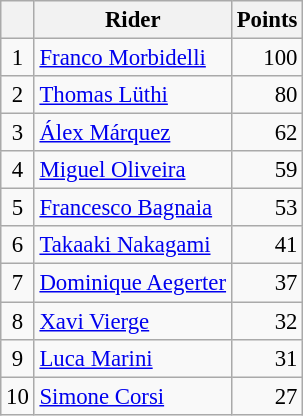<table class="wikitable" style="font-size: 95%;">
<tr>
<th></th>
<th>Rider</th>
<th>Points</th>
</tr>
<tr>
<td align=center>1</td>
<td> <a href='#'>Franco Morbidelli</a></td>
<td align=right>100</td>
</tr>
<tr>
<td align=center>2</td>
<td> <a href='#'>Thomas Lüthi</a></td>
<td align=right>80</td>
</tr>
<tr>
<td align=center>3</td>
<td> <a href='#'>Álex Márquez</a></td>
<td align=right>62</td>
</tr>
<tr>
<td align=center>4</td>
<td> <a href='#'>Miguel Oliveira</a></td>
<td align=right>59</td>
</tr>
<tr>
<td align=center>5</td>
<td> <a href='#'>Francesco Bagnaia</a></td>
<td align=right>53</td>
</tr>
<tr>
<td align=center>6</td>
<td> <a href='#'>Takaaki Nakagami</a></td>
<td align=right>41</td>
</tr>
<tr>
<td align=center>7</td>
<td> <a href='#'>Dominique Aegerter</a></td>
<td align=right>37</td>
</tr>
<tr>
<td align=center>8</td>
<td> <a href='#'>Xavi Vierge</a></td>
<td align=right>32</td>
</tr>
<tr>
<td align=center>9</td>
<td> <a href='#'>Luca Marini</a></td>
<td align=right>31</td>
</tr>
<tr>
<td align=center>10</td>
<td> <a href='#'>Simone Corsi</a></td>
<td align=right>27</td>
</tr>
</table>
